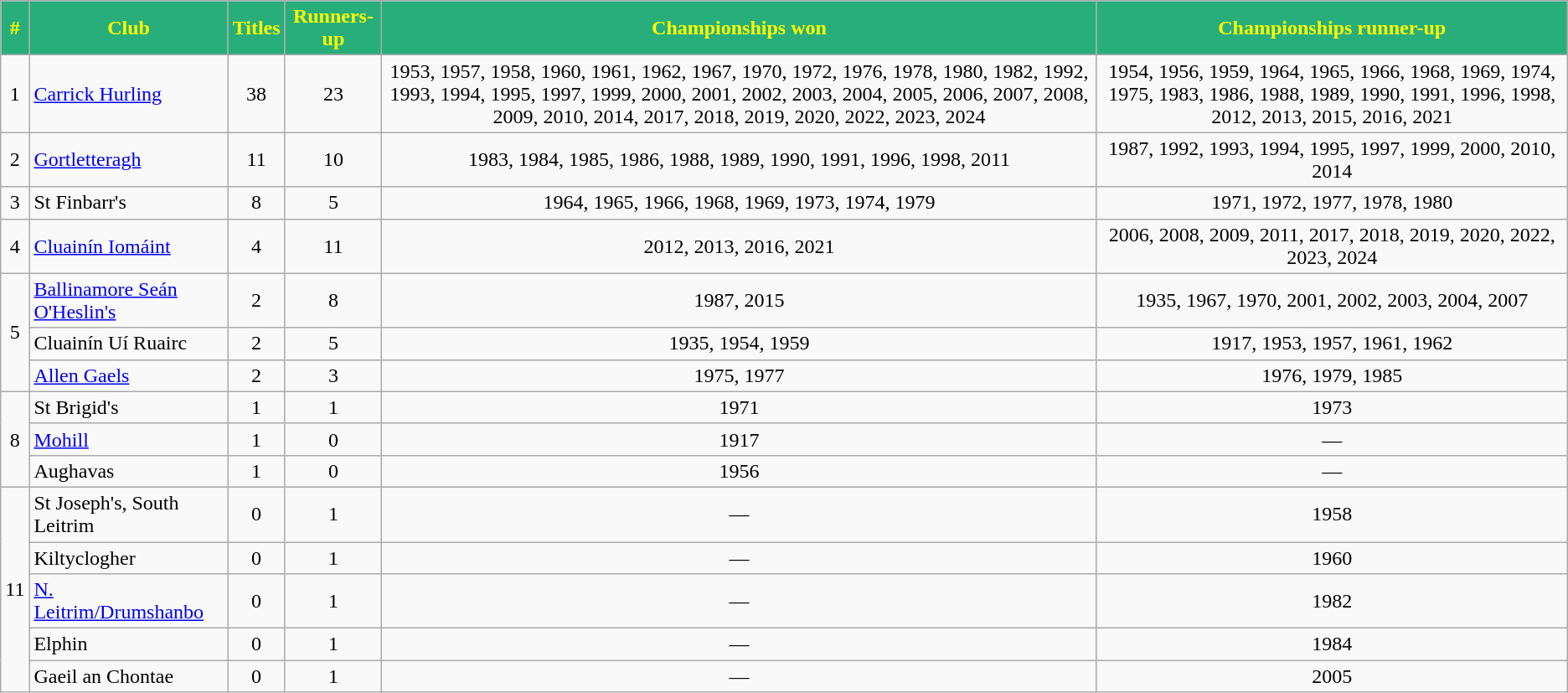<table class="wikitable sortable" style="text-align:center;">
<tr>
<th style="background:#28AE7B;color:yellow">#</th>
<th style="background:#28AE7B;color:yellow">Club</th>
<th style="background:#28AE7B;color:yellow">Titles</th>
<th style="background:#28AE7B;color:yellow">Runners-up</th>
<th style="background:#28AE7B;color:yellow">Championships won</th>
<th style="background:#28AE7B;color:yellow">Championships runner-up</th>
</tr>
<tr>
<td>1</td>
<td style="text-align:left;"> <a href='#'>Carrick Hurling</a></td>
<td>38</td>
<td>23</td>
<td>1953, 1957, 1958, 1960, 1961, 1962, 1967, 1970, 1972, 1976, 1978, 1980, 1982, 1992, 1993, 1994, 1995, 1997, 1999, 2000, 2001, 2002, 2003, 2004, 2005, 2006, 2007, 2008, 2009, 2010, 2014, 2017, 2018, 2019, 2020, 2022, 2023, 2024</td>
<td>1954, 1956, 1959, 1964, 1965, 1966, 1968, 1969, 1974, 1975, 1983, 1986, 1988, 1989, 1990, 1991, 1996, 1998, 2012, 2013, 2015, 2016, 2021</td>
</tr>
<tr>
<td>2</td>
<td style="text-align:left;"> <a href='#'>Gortletteragh</a></td>
<td>11</td>
<td>10</td>
<td>1983, 1984, 1985, 1986, 1988, 1989, 1990, 1991, 1996, 1998, 2011</td>
<td>1987, 1992, 1993, 1994, 1995, 1997, 1999, 2000, 2010, 2014</td>
</tr>
<tr>
<td>3</td>
<td style="text-align:left;">St Finbarr's</td>
<td>8</td>
<td>5</td>
<td>1964, 1965, 1966, 1968, 1969, 1973, 1974, 1979</td>
<td>1971, 1972, 1977, 1978, 1980</td>
</tr>
<tr>
<td>4</td>
<td style="text-align:left;"> <a href='#'>Cluainín Iomáint</a></td>
<td>4</td>
<td>11</td>
<td>2012, 2013, 2016, 2021</td>
<td>2006, 2008, 2009, 2011, 2017, 2018, 2019, 2020, 2022, 2023, 2024</td>
</tr>
<tr>
<td rowspan="3">5</td>
<td style="text-align:left;"> <a href='#'>Ballinamore Seán O'Heslin's</a></td>
<td>2</td>
<td>8</td>
<td>1987, 2015</td>
<td>1935, 1967, 1970, 2001, 2002, 2003, 2004, 2007</td>
</tr>
<tr>
<td style="text-align:left;">Cluainín Uí Ruairc</td>
<td>2</td>
<td>5</td>
<td>1935, 1954, 1959</td>
<td>1917, 1953, 1957, 1961, 1962</td>
</tr>
<tr>
<td style="text-align:left;"> <a href='#'>Allen Gaels</a></td>
<td>2</td>
<td>3</td>
<td>1975, 1977</td>
<td>1976, 1979, 1985</td>
</tr>
<tr>
<td rowspan="3">8</td>
<td style="text-align:left;">St Brigid's</td>
<td>1</td>
<td>1</td>
<td>1971</td>
<td>1973</td>
</tr>
<tr>
<td style="text-align:left;"> <a href='#'>Mohill</a></td>
<td>1</td>
<td>0</td>
<td>1917</td>
<td>—</td>
</tr>
<tr>
<td style="text-align:left;">Aughavas</td>
<td>1</td>
<td>0</td>
<td>1956</td>
<td>—</td>
</tr>
<tr>
<td rowspan="5">11</td>
<td style="text-align:left;">St Joseph's, South Leitrim</td>
<td>0</td>
<td>1</td>
<td>—</td>
<td>1958</td>
</tr>
<tr>
<td style="text-align:left;">Kiltyclogher</td>
<td>0</td>
<td>1</td>
<td>—</td>
<td>1960</td>
</tr>
<tr>
<td style="text-align:left;"> <a href='#'>N. Leitrim/Drumshanbo</a></td>
<td>0</td>
<td>1</td>
<td>—</td>
<td>1982</td>
</tr>
<tr>
<td style="text-align:left;">Elphin</td>
<td>0</td>
<td>1</td>
<td>—</td>
<td>1984</td>
</tr>
<tr>
<td style="text-align:left;">Gaeil an Chontae</td>
<td>0</td>
<td>1</td>
<td>—</td>
<td>2005</td>
</tr>
</table>
